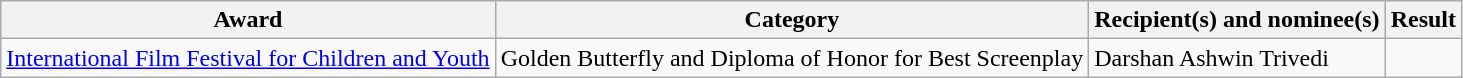<table class="wikitable sortable">
<tr>
<th>Award</th>
<th>Category</th>
<th>Recipient(s) and nominee(s)</th>
<th scope="col" class="unsortable">Result</th>
</tr>
<tr>
<td><a href='#'>International Film Festival for Children and Youth</a></td>
<td>Golden Butterfly and Diploma of Honor for Best Screenplay</td>
<td>Darshan Ashwin Trivedi</td>
<td></td>
</tr>
</table>
